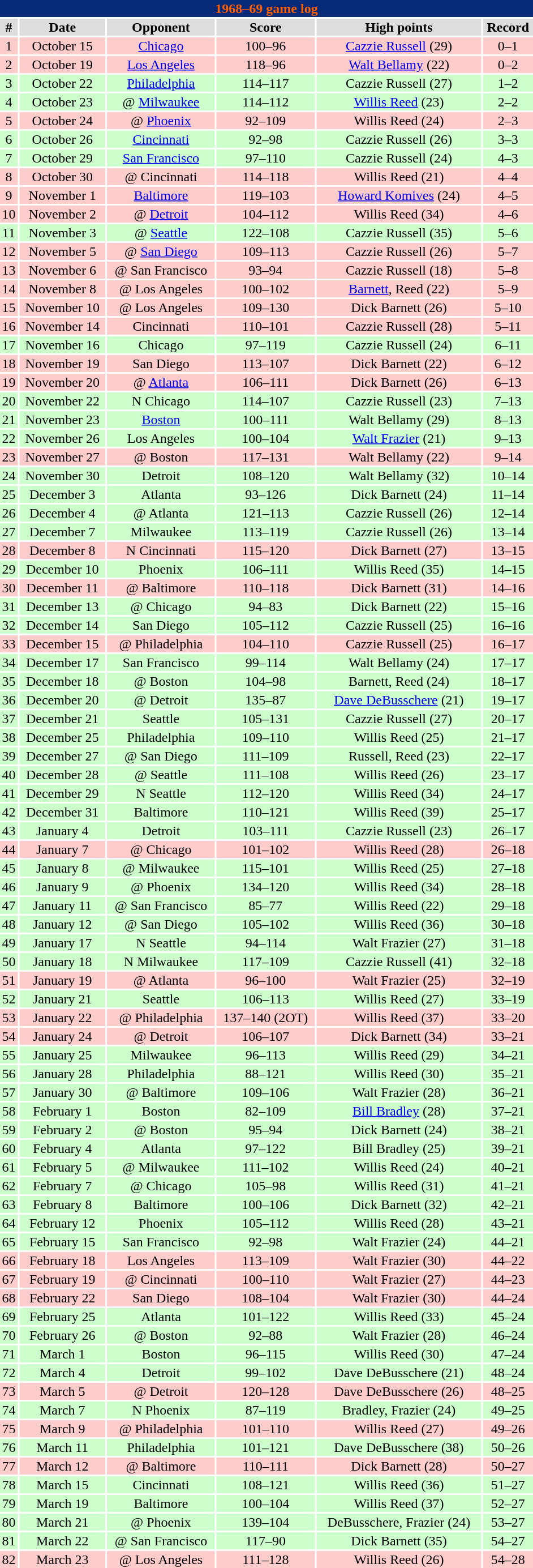<table class="toccolours collapsible" width=50% style="clear:both; margin:1.5em auto; text-align:center">
<tr>
<th colspan=11 style="background:#062A78; color:#FF5F00;">1968–69 game log</th>
</tr>
<tr align="center" bgcolor="#dddddd">
<td><strong>#</strong></td>
<td><strong>Date</strong></td>
<td><strong>Opponent</strong></td>
<td><strong>Score</strong></td>
<td><strong>High points</strong></td>
<td><strong>Record</strong></td>
</tr>
<tr align="center" bgcolor="ffcccc">
<td>1</td>
<td>October 15</td>
<td><a href='#'>Chicago</a></td>
<td>100–96</td>
<td><a href='#'>Cazzie Russell</a> (29)</td>
<td>0–1</td>
</tr>
<tr align="center" bgcolor="ffcccc">
<td>2</td>
<td>October 19</td>
<td><a href='#'>Los Angeles</a></td>
<td>118–96</td>
<td><a href='#'>Walt Bellamy</a> (22)</td>
<td>0–2</td>
</tr>
<tr align="center" bgcolor="ccffcc">
<td>3</td>
<td>October 22</td>
<td><a href='#'>Philadelphia</a></td>
<td>114–117</td>
<td>Cazzie Russell (27)</td>
<td>1–2</td>
</tr>
<tr align="center" bgcolor="ccffcc">
<td>4</td>
<td>October 23</td>
<td>@ <a href='#'>Milwaukee</a></td>
<td>114–112</td>
<td><a href='#'>Willis Reed</a> (23)</td>
<td>2–2</td>
</tr>
<tr align="center" bgcolor="ffcccc">
<td>5</td>
<td>October 24</td>
<td>@ <a href='#'>Phoenix</a></td>
<td>92–109</td>
<td>Willis Reed (24)</td>
<td>2–3</td>
</tr>
<tr align="center" bgcolor="ccffcc">
<td>6</td>
<td>October 26</td>
<td><a href='#'>Cincinnati</a></td>
<td>92–98</td>
<td>Cazzie Russell (26)</td>
<td>3–3</td>
</tr>
<tr align="center" bgcolor="ccffcc">
<td>7</td>
<td>October 29</td>
<td><a href='#'>San Francisco</a></td>
<td>97–110</td>
<td>Cazzie Russell (24)</td>
<td>4–3</td>
</tr>
<tr align="center" bgcolor="ffcccc">
<td>8</td>
<td>October 30</td>
<td>@ Cincinnati</td>
<td>114–118</td>
<td>Willis Reed (21)</td>
<td>4–4</td>
</tr>
<tr align="center" bgcolor="ffcccc">
<td>9</td>
<td>November 1</td>
<td><a href='#'>Baltimore</a></td>
<td>119–103</td>
<td><a href='#'>Howard Komives</a> (24)</td>
<td>4–5</td>
</tr>
<tr align="center" bgcolor="ffcccc">
<td>10</td>
<td>November 2</td>
<td>@ <a href='#'>Detroit</a></td>
<td>104–112</td>
<td>Willis Reed (34)</td>
<td>4–6</td>
</tr>
<tr align="center" bgcolor="ccffcc">
<td>11</td>
<td>November 3</td>
<td>@ <a href='#'>Seattle</a></td>
<td>122–108</td>
<td>Cazzie Russell (35)</td>
<td>5–6</td>
</tr>
<tr align="center" bgcolor="ffcccc">
<td>12</td>
<td>November 5</td>
<td>@ <a href='#'>San Diego</a></td>
<td>109–113</td>
<td>Cazzie Russell (26)</td>
<td>5–7</td>
</tr>
<tr align="center" bgcolor="ffcccc">
<td>13</td>
<td>November 6</td>
<td>@ San Francisco</td>
<td>93–94</td>
<td>Cazzie Russell (18)</td>
<td>5–8</td>
</tr>
<tr align="center" bgcolor="ffcccc">
<td>14</td>
<td>November 8</td>
<td>@ Los Angeles</td>
<td>100–102</td>
<td><a href='#'>Barnett</a>, Reed (22)</td>
<td>5–9</td>
</tr>
<tr align="center" bgcolor="ffcccc">
<td>15</td>
<td>November 10</td>
<td>@ Los Angeles</td>
<td>109–130</td>
<td>Dick Barnett (26)</td>
<td>5–10</td>
</tr>
<tr align="center" bgcolor="ffcccc">
<td>16</td>
<td>November 14</td>
<td>Cincinnati</td>
<td>110–101</td>
<td>Cazzie Russell (28)</td>
<td>5–11</td>
</tr>
<tr align="center" bgcolor="ccffcc">
<td>17</td>
<td>November 16</td>
<td>Chicago</td>
<td>97–119</td>
<td>Cazzie Russell (24)</td>
<td>6–11</td>
</tr>
<tr align="center" bgcolor="ffcccc">
<td>18</td>
<td>November 19</td>
<td>San Diego</td>
<td>113–107</td>
<td>Dick Barnett (22)</td>
<td>6–12</td>
</tr>
<tr align="center" bgcolor="ffcccc">
<td>19</td>
<td>November 20</td>
<td>@ <a href='#'>Atlanta</a></td>
<td>106–111</td>
<td>Dick Barnett (26)</td>
<td>6–13</td>
</tr>
<tr align="center" bgcolor="ccffcc">
<td>20</td>
<td>November 22</td>
<td>N Chicago</td>
<td>114–107</td>
<td>Cazzie Russell (23)</td>
<td>7–13</td>
</tr>
<tr align="center" bgcolor="ccffcc">
<td>21</td>
<td>November 23</td>
<td><a href='#'>Boston</a></td>
<td>100–111</td>
<td>Walt Bellamy (29)</td>
<td>8–13</td>
</tr>
<tr align="center" bgcolor="ccffcc">
<td>22</td>
<td>November 26</td>
<td>Los Angeles</td>
<td>100–104</td>
<td><a href='#'>Walt Frazier</a> (21)</td>
<td>9–13</td>
</tr>
<tr align="center" bgcolor="ffcccc">
<td>23</td>
<td>November 27</td>
<td>@ Boston</td>
<td>117–131</td>
<td>Walt Bellamy (22)</td>
<td>9–14</td>
</tr>
<tr align="center" bgcolor="ccffcc">
<td>24</td>
<td>November 30</td>
<td>Detroit</td>
<td>108–120</td>
<td>Walt Bellamy (32)</td>
<td>10–14</td>
</tr>
<tr align="center" bgcolor="ccffcc">
<td>25</td>
<td>December 3</td>
<td>Atlanta</td>
<td>93–126</td>
<td>Dick Barnett (24)</td>
<td>11–14</td>
</tr>
<tr align="center" bgcolor="ccffcc">
<td>26</td>
<td>December 4</td>
<td>@ Atlanta</td>
<td>121–113</td>
<td>Cazzie Russell (26)</td>
<td>12–14</td>
</tr>
<tr align="center" bgcolor="ccffcc">
<td>27</td>
<td>December 7</td>
<td>Milwaukee</td>
<td>113–119</td>
<td>Cazzie Russell (26)</td>
<td>13–14</td>
</tr>
<tr align="center" bgcolor="ffcccc">
<td>28</td>
<td>December 8</td>
<td>N Cincinnati</td>
<td>115–120</td>
<td>Dick Barnett (27)</td>
<td>13–15</td>
</tr>
<tr align="center" bgcolor="ccffcc">
<td>29</td>
<td>December 10</td>
<td>Phoenix</td>
<td>106–111</td>
<td>Willis Reed (35)</td>
<td>14–15</td>
</tr>
<tr align="center" bgcolor="ffcccc">
<td>30</td>
<td>December 11</td>
<td>@ Baltimore</td>
<td>110–118</td>
<td>Dick Barnett (31)</td>
<td>14–16</td>
</tr>
<tr align="center" bgcolor="ccffcc">
<td>31</td>
<td>December 13</td>
<td>@ Chicago</td>
<td>94–83</td>
<td>Dick Barnett (22)</td>
<td>15–16</td>
</tr>
<tr align="center" bgcolor="ccffcc">
<td>32</td>
<td>December 14</td>
<td>San Diego</td>
<td>105–112</td>
<td>Cazzie Russell (25)</td>
<td>16–16</td>
</tr>
<tr align="center" bgcolor="ffcccc">
<td>33</td>
<td>December 15</td>
<td>@ Philadelphia</td>
<td>104–110</td>
<td>Cazzie Russell (25)</td>
<td>16–17</td>
</tr>
<tr align="center" bgcolor="ccffcc">
<td>34</td>
<td>December 17</td>
<td>San Francisco</td>
<td>99–114</td>
<td>Walt Bellamy (24)</td>
<td>17–17</td>
</tr>
<tr align="center" bgcolor="ccffcc">
<td>35</td>
<td>December 18</td>
<td>@ Boston</td>
<td>104–98</td>
<td>Barnett, Reed (24)</td>
<td>18–17</td>
</tr>
<tr align="center" bgcolor="ccffcc">
<td>36</td>
<td>December 20</td>
<td>@ Detroit</td>
<td>135–87</td>
<td><a href='#'>Dave DeBusschere</a> (21)</td>
<td>19–17</td>
</tr>
<tr align="center" bgcolor="ccffcc">
<td>37</td>
<td>December 21</td>
<td>Seattle</td>
<td>105–131</td>
<td>Cazzie Russell (27)</td>
<td>20–17</td>
</tr>
<tr align="center" bgcolor="ccffcc">
<td>38</td>
<td>December 25</td>
<td>Philadelphia</td>
<td>109–110</td>
<td>Willis Reed (25)</td>
<td>21–17</td>
</tr>
<tr align="center" bgcolor="ccffcc">
<td>39</td>
<td>December 27</td>
<td>@ San Diego</td>
<td>111–109</td>
<td>Russell, Reed (23)</td>
<td>22–17</td>
</tr>
<tr align="center" bgcolor="ccffcc">
<td>40</td>
<td>December 28</td>
<td>@ Seattle</td>
<td>111–108</td>
<td>Willis Reed (26)</td>
<td>23–17</td>
</tr>
<tr align="center" bgcolor="ccffcc">
<td>41</td>
<td>December 29</td>
<td>N Seattle</td>
<td>112–120</td>
<td>Willis Reed (34)</td>
<td>24–17</td>
</tr>
<tr align="center" bgcolor="ccffcc">
<td>42</td>
<td>December 31</td>
<td>Baltimore</td>
<td>110–121</td>
<td>Willis Reed (39)</td>
<td>25–17</td>
</tr>
<tr align="center" bgcolor="ccffcc">
<td>43</td>
<td>January 4</td>
<td>Detroit</td>
<td>103–111</td>
<td>Cazzie Russell (23)</td>
<td>26–17</td>
</tr>
<tr align="center" bgcolor="ffcccc">
<td>44</td>
<td>January 7</td>
<td>@ Chicago</td>
<td>101–102</td>
<td>Willis Reed (28)</td>
<td>26–18</td>
</tr>
<tr align="center" bgcolor="ccffcc">
<td>45</td>
<td>January 8</td>
<td>@ Milwaukee</td>
<td>115–101</td>
<td>Willis Reed (25)</td>
<td>27–18</td>
</tr>
<tr align="center" bgcolor="ccffcc">
<td>46</td>
<td>January 9</td>
<td>@ Phoenix</td>
<td>134–120</td>
<td>Willis Reed (34)</td>
<td>28–18</td>
</tr>
<tr align="center" bgcolor="ccffcc">
<td>47</td>
<td>January 11</td>
<td>@ San Francisco</td>
<td>85–77</td>
<td>Willis Reed (22)</td>
<td>29–18</td>
</tr>
<tr align="center" bgcolor="ccffcc">
<td>48</td>
<td>January 12</td>
<td>@ San Diego</td>
<td>105–102</td>
<td>Willis Reed (36)</td>
<td>30–18</td>
</tr>
<tr align="center" bgcolor="ccffcc">
<td>49</td>
<td>January 17</td>
<td>N Seattle</td>
<td>94–114</td>
<td>Walt Frazier (27)</td>
<td>31–18</td>
</tr>
<tr align="center" bgcolor="ccffcc">
<td>50</td>
<td>January 18</td>
<td>N Milwaukee</td>
<td>117–109</td>
<td>Cazzie Russell (41)</td>
<td>32–18</td>
</tr>
<tr align="center" bgcolor="ffcccc">
<td>51</td>
<td>January 19</td>
<td>@ Atlanta</td>
<td>96–100</td>
<td>Walt Frazier (25)</td>
<td>32–19</td>
</tr>
<tr align="center" bgcolor="ccffcc">
<td>52</td>
<td>January 21</td>
<td>Seattle</td>
<td>106–113</td>
<td>Willis Reed (27)</td>
<td>33–19</td>
</tr>
<tr align="center" bgcolor="ffcccc">
<td>53</td>
<td>January 22</td>
<td>@ Philadelphia</td>
<td>137–140 (2OT)</td>
<td>Willis Reed (37)</td>
<td>33–20</td>
</tr>
<tr align="center" bgcolor="ffcccc">
<td>54</td>
<td>January 24</td>
<td>@ Detroit</td>
<td>106–107</td>
<td>Dick Barnett (34)</td>
<td>33–21</td>
</tr>
<tr align="center" bgcolor="ccffcc">
<td>55</td>
<td>January 25</td>
<td>Milwaukee</td>
<td>96–113</td>
<td>Willis Reed (29)</td>
<td>34–21</td>
</tr>
<tr align="center" bgcolor="ccffcc">
<td>56</td>
<td>January 28</td>
<td>Philadelphia</td>
<td>88–121</td>
<td>Willis Reed (30)</td>
<td>35–21</td>
</tr>
<tr align="center" bgcolor="ccffcc">
<td>57</td>
<td>January 30</td>
<td>@ Baltimore</td>
<td>109–106</td>
<td>Walt Frazier (28)</td>
<td>36–21</td>
</tr>
<tr align="center" bgcolor="ccffcc">
<td>58</td>
<td>February 1</td>
<td>Boston</td>
<td>82–109</td>
<td><a href='#'>Bill Bradley</a> (28)</td>
<td>37–21</td>
</tr>
<tr align="center" bgcolor="ccffcc">
<td>59</td>
<td>February 2</td>
<td>@ Boston</td>
<td>95–94</td>
<td>Dick Barnett (24)</td>
<td>38–21</td>
</tr>
<tr align="center" bgcolor="ccffcc">
<td>60</td>
<td>February 4</td>
<td>Atlanta</td>
<td>97–122</td>
<td>Bill Bradley (25)</td>
<td>39–21</td>
</tr>
<tr align="center" bgcolor="ccffcc">
<td>61</td>
<td>February 5</td>
<td>@ Milwaukee</td>
<td>111–102</td>
<td>Willis Reed (24)</td>
<td>40–21</td>
</tr>
<tr align="center" bgcolor="ccffcc">
<td>62</td>
<td>February 7</td>
<td>@ Chicago</td>
<td>105–98</td>
<td>Willis Reed (31)</td>
<td>41–21</td>
</tr>
<tr align="center" bgcolor="ccffcc">
<td>63</td>
<td>February 8</td>
<td>Baltimore</td>
<td>100–106</td>
<td>Dick Barnett (32)</td>
<td>42–21</td>
</tr>
<tr align="center" bgcolor="ccffcc">
<td>64</td>
<td>February 12</td>
<td>Phoenix</td>
<td>105–112</td>
<td>Willis Reed (28)</td>
<td>43–21</td>
</tr>
<tr align="center" bgcolor="ccffcc">
<td>65</td>
<td>February 15</td>
<td>San Francisco</td>
<td>92–98</td>
<td>Walt Frazier (24)</td>
<td>44–21</td>
</tr>
<tr align="center" bgcolor="ffcccc">
<td>66</td>
<td>February 18</td>
<td>Los Angeles</td>
<td>113–109</td>
<td>Walt Frazier (30)</td>
<td>44–22</td>
</tr>
<tr align="center" bgcolor="ffcccc">
<td>67</td>
<td>February 19</td>
<td>@ Cincinnati</td>
<td>100–110</td>
<td>Walt Frazier (27)</td>
<td>44–23</td>
</tr>
<tr align="center" bgcolor="ffcccc">
<td>68</td>
<td>February 22</td>
<td>San Diego</td>
<td>108–104</td>
<td>Walt Frazier (30)</td>
<td>44–24</td>
</tr>
<tr align="center" bgcolor="ccffcc">
<td>69</td>
<td>February 25</td>
<td>Atlanta</td>
<td>101–122</td>
<td>Willis Reed (33)</td>
<td>45–24</td>
</tr>
<tr align="center" bgcolor="ccffcc">
<td>70</td>
<td>February 26</td>
<td>@ Boston</td>
<td>92–88</td>
<td>Walt Frazier (28)</td>
<td>46–24</td>
</tr>
<tr align="center" bgcolor="ccffcc">
<td>71</td>
<td>March 1</td>
<td>Boston</td>
<td>96–115</td>
<td>Willis Reed (30)</td>
<td>47–24</td>
</tr>
<tr align="center" bgcolor="ccffcc">
<td>72</td>
<td>March 4</td>
<td>Detroit</td>
<td>99–102</td>
<td>Dave DeBusschere (21)</td>
<td>48–24</td>
</tr>
<tr align="center" bgcolor="ffcccc">
<td>73</td>
<td>March 5</td>
<td>@ Detroit</td>
<td>120–128</td>
<td>Dave DeBusschere (26)</td>
<td>48–25</td>
</tr>
<tr align="center" bgcolor="ccffcc">
<td>74</td>
<td>March 7</td>
<td>N Phoenix</td>
<td>87–119</td>
<td>Bradley, Frazier (24)</td>
<td>49–25</td>
</tr>
<tr align="center" bgcolor="ffcccc">
<td>75</td>
<td>March 9</td>
<td>@ Philadelphia</td>
<td>101–110</td>
<td>Willis Reed (27)</td>
<td>49–26</td>
</tr>
<tr align="center" bgcolor="ccffcc">
<td>76</td>
<td>March 11</td>
<td>Philadelphia</td>
<td>101–121</td>
<td>Dave DeBusschere (38)</td>
<td>50–26</td>
</tr>
<tr align="center" bgcolor="ffcccc">
<td>77</td>
<td>March 12</td>
<td>@ Baltimore</td>
<td>110–111</td>
<td>Dick Barnett (28)</td>
<td>50–27</td>
</tr>
<tr align="center" bgcolor="ccffcc">
<td>78</td>
<td>March 15</td>
<td>Cincinnati</td>
<td>108–121</td>
<td>Willis Reed (36)</td>
<td>51–27</td>
</tr>
<tr align="center" bgcolor="ccffcc">
<td>79</td>
<td>March 19</td>
<td>Baltimore</td>
<td>100–104</td>
<td>Willis Reed (37)</td>
<td>52–27</td>
</tr>
<tr align="center" bgcolor="ccffcc">
<td>80</td>
<td>March 21</td>
<td>@ Phoenix</td>
<td>139–104</td>
<td>DeBusschere, Frazier (24)</td>
<td>53–27</td>
</tr>
<tr align="center" bgcolor="ccffcc">
<td>81</td>
<td>March 22</td>
<td>@ San Francisco</td>
<td>117–90</td>
<td>Dick Barnett (35)</td>
<td>54–27</td>
</tr>
<tr align="center" bgcolor="ffcccc">
<td>82</td>
<td>March 23</td>
<td>@ Los Angeles</td>
<td>111–128</td>
<td>Willis Reed (26)</td>
<td>54–28</td>
</tr>
</table>
